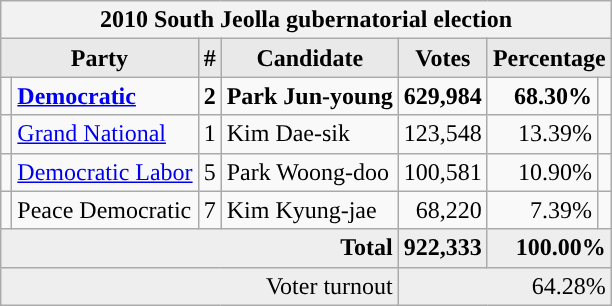<table class="wikitable">
<tr>
<th colspan="7">2010 South Jeolla gubernatorial election</th>
</tr>
<tr>
<th style="background-color:#E9E9E9" colspan=2>Party</th>
<th style="background-color:#E9E9E9">#</th>
<th style="background-color:#E9E9E9">Candidate</th>
<th style="background-color:#E9E9E9">Votes</th>
<th style="background-color:#E9E9E9" colspan=2>Percentage</th>
</tr>
<tr style="font-weight:bold">
<td></td>
<td align=left><a href='#'>Democratic</a></td>
<td align=center>2</td>
<td align=left>Park Jun-young</td>
<td align=right>629,984</td>
<td align=right>68.30%</td>
<td align=right></td>
</tr>
<tr>
<td></td>
<td align=left><a href='#'>Grand National</a></td>
<td align=center>1</td>
<td align=left>Kim Dae-sik</td>
<td align=right>123,548</td>
<td align=right>13.39%</td>
<td align=right></td>
</tr>
<tr>
<td></td>
<td align=left><a href='#'>Democratic Labor</a></td>
<td align=center>5</td>
<td align=left>Park Woong-doo</td>
<td align=right>100,581</td>
<td align=right>10.90%</td>
<td align=right></td>
</tr>
<tr>
<td></td>
<td align=left>Peace Democratic</td>
<td align=center>7</td>
<td align=left>Kim Kyung-jae</td>
<td align=right>68,220</td>
<td align=right>7.39%</td>
<td align=right></td>
</tr>
<tr bgcolor="#EEEEEE" style="font-weight:bold">
<td colspan="4" align=right>Total</td>
<td align=right>922,333</td>
<td align=right colspan=2>100.00%</td>
</tr>
<tr bgcolor="#EEEEEE">
<td colspan="4" align="right">Voter turnout</td>
<td colspan="3" align="right">64.28%</td>
</tr>
</table>
